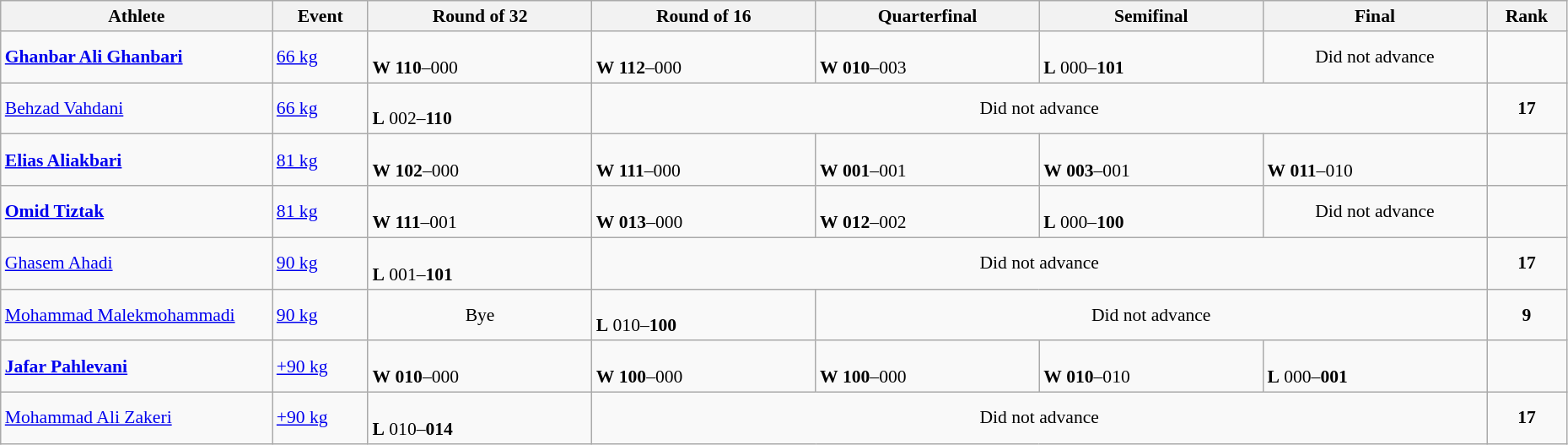<table class="wikitable" width="98%" style="text-align:left; font-size:90%">
<tr>
<th width="17%">Athlete</th>
<th width="6%">Event</th>
<th width="14%">Round of 32</th>
<th width="14%">Round of 16</th>
<th width="14%">Quarterfinal</th>
<th width="14%">Semifinal</th>
<th width="14%">Final</th>
<th width="5%">Rank</th>
</tr>
<tr>
<td><strong><a href='#'>Ghanbar Ali Ghanbari</a></strong></td>
<td><a href='#'>66 kg</a></td>
<td><br><strong>W</strong> <strong>110</strong>–000</td>
<td><br><strong>W</strong> <strong>112</strong>–000</td>
<td><br><strong>W</strong> <strong>010</strong>–003</td>
<td><br><strong>L</strong> 000–<strong>101</strong></td>
<td align=center>Did not advance</td>
<td align=center></td>
</tr>
<tr>
<td><a href='#'>Behzad Vahdani</a></td>
<td><a href='#'>66 kg</a></td>
<td><br><strong>L</strong> 002–<strong>110</strong></td>
<td colspan=4 align=center>Did not advance</td>
<td align=center><strong>17</strong></td>
</tr>
<tr>
<td><strong><a href='#'>Elias Aliakbari</a></strong></td>
<td><a href='#'>81 kg</a></td>
<td><br><strong>W</strong> <strong>102</strong>–000</td>
<td><br><strong>W</strong> <strong>111</strong>–000</td>
<td><br><strong>W</strong> <strong>001</strong>–001</td>
<td><br><strong>W</strong> <strong>003</strong>–001</td>
<td><br><strong>W</strong> <strong>011</strong>–010</td>
<td align=center></td>
</tr>
<tr>
<td><strong><a href='#'>Omid Tiztak</a></strong></td>
<td><a href='#'>81 kg</a></td>
<td><br><strong>W</strong> <strong>111</strong>–001</td>
<td><br><strong>W</strong> <strong>013</strong>–000</td>
<td><br><strong>W</strong> <strong>012</strong>–002</td>
<td><br><strong>L</strong> 000–<strong>100</strong></td>
<td align=center>Did not advance</td>
<td align=center></td>
</tr>
<tr>
<td><a href='#'>Ghasem Ahadi</a></td>
<td><a href='#'>90 kg</a></td>
<td><br><strong>L</strong> 001–<strong>101</strong></td>
<td colspan=4 align=center>Did not advance</td>
<td align=center><strong>17</strong></td>
</tr>
<tr>
<td><a href='#'>Mohammad Malekmohammadi</a></td>
<td><a href='#'>90 kg</a></td>
<td align=center>Bye</td>
<td><br><strong>L</strong> 010–<strong>100</strong></td>
<td colspan=3 align=center>Did not advance</td>
<td align=center><strong>9</strong></td>
</tr>
<tr>
<td><strong><a href='#'>Jafar Pahlevani</a></strong></td>
<td><a href='#'>+90 kg</a></td>
<td><br><strong>W</strong> <strong>010</strong>–000</td>
<td><br><strong>W</strong> <strong>100</strong>–000</td>
<td><br><strong>W</strong> <strong>100</strong>–000</td>
<td><br><strong>W</strong> <strong>010</strong>–010</td>
<td><br><strong>L</strong> 000–<strong>001</strong></td>
<td align=center></td>
</tr>
<tr>
<td><a href='#'>Mohammad Ali Zakeri</a></td>
<td><a href='#'>+90 kg</a></td>
<td><br><strong>L</strong> 010–<strong>014</strong></td>
<td colspan=4 align=center>Did not advance</td>
<td align=center><strong>17</strong></td>
</tr>
</table>
